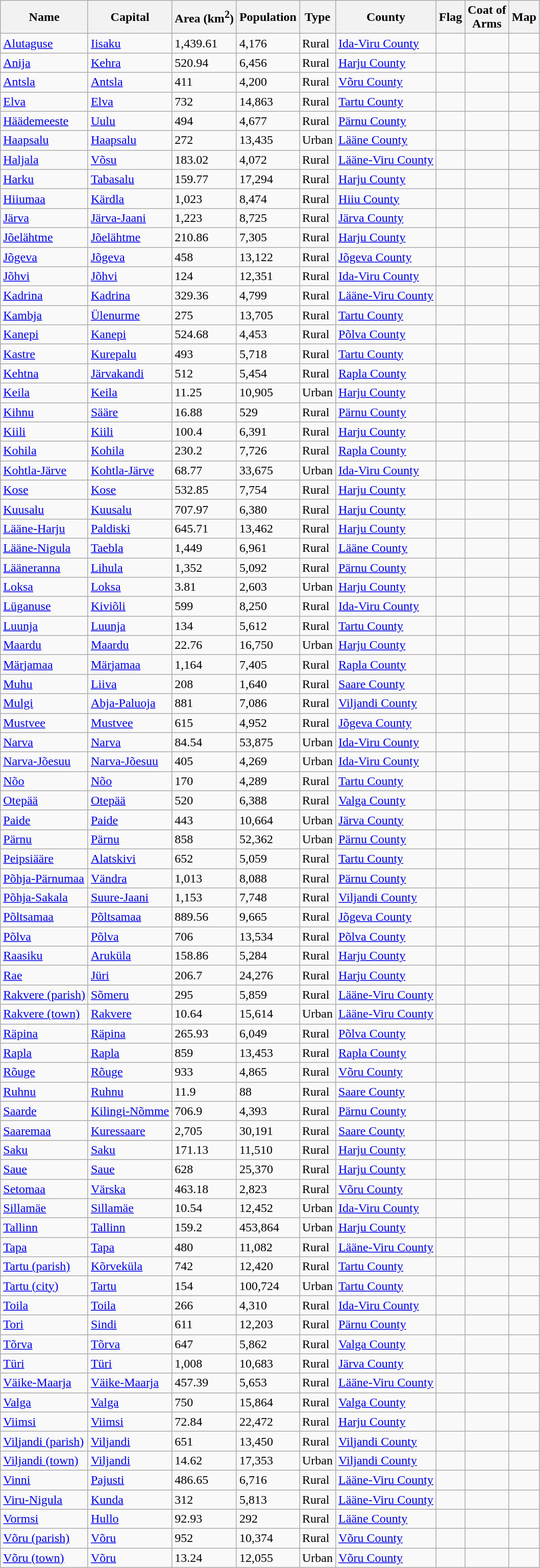<table class="wikitable sortable">
<tr>
<th>Name</th>
<th>Capital</th>
<th>Area (km<sup>2</sup>)</th>
<th>Population</th>
<th>Type</th>
<th>County</th>
<th>Flag</th>
<th>Coat of<br>Arms</th>
<th>Map</th>
</tr>
<tr>
<td><a href='#'>Alutaguse</a></td>
<td><a href='#'>Iisaku</a></td>
<td>1,439.61</td>
<td>4,176</td>
<td>Rural</td>
<td> <a href='#'>Ida-Viru County</a></td>
<td></td>
<td></td>
<td></td>
</tr>
<tr>
<td><a href='#'>Anija</a></td>
<td><a href='#'>Kehra</a></td>
<td>520.94</td>
<td>6,456</td>
<td>Rural</td>
<td> <a href='#'>Harju County</a></td>
<td></td>
<td></td>
<td></td>
</tr>
<tr>
<td><a href='#'>Antsla</a></td>
<td><a href='#'>Antsla</a></td>
<td>411</td>
<td>4,200</td>
<td>Rural</td>
<td> <a href='#'>Võru County</a></td>
<td></td>
<td></td>
<td></td>
</tr>
<tr>
<td><a href='#'>Elva</a></td>
<td><a href='#'>Elva</a></td>
<td>732</td>
<td>14,863</td>
<td>Rural</td>
<td> <a href='#'>Tartu County</a></td>
<td></td>
<td></td>
<td></td>
</tr>
<tr>
<td><a href='#'>Häädemeeste</a></td>
<td><a href='#'>Uulu</a></td>
<td>494</td>
<td>4,677</td>
<td>Rural</td>
<td> <a href='#'>Pärnu County</a></td>
<td></td>
<td></td>
<td></td>
</tr>
<tr>
<td><a href='#'>Haapsalu</a></td>
<td><a href='#'>Haapsalu</a></td>
<td>272</td>
<td>13,435</td>
<td>Urban</td>
<td> <a href='#'>Lääne County</a></td>
<td></td>
<td></td>
<td></td>
</tr>
<tr>
<td><a href='#'>Haljala</a></td>
<td><a href='#'>Võsu</a></td>
<td>183.02</td>
<td>4,072</td>
<td>Rural</td>
<td> <a href='#'>Lääne-Viru County</a></td>
<td></td>
<td></td>
<td></td>
</tr>
<tr>
<td><a href='#'>Harku</a></td>
<td><a href='#'>Tabasalu</a></td>
<td>159.77</td>
<td>17,294</td>
<td>Rural</td>
<td> <a href='#'>Harju County</a></td>
<td></td>
<td></td>
<td></td>
</tr>
<tr>
<td><a href='#'>Hiiumaa</a></td>
<td><a href='#'>Kärdla</a></td>
<td>1,023</td>
<td>8,474</td>
<td>Rural</td>
<td> <a href='#'>Hiiu County</a></td>
<td></td>
<td></td>
<td></td>
</tr>
<tr>
<td><a href='#'>Järva</a></td>
<td><a href='#'>Järva-Jaani</a></td>
<td>1,223</td>
<td>8,725</td>
<td>Rural</td>
<td> <a href='#'>Järva County</a></td>
<td></td>
<td></td>
<td></td>
</tr>
<tr>
<td><a href='#'>Jõelähtme</a></td>
<td><a href='#'>Jõelähtme</a></td>
<td>210.86</td>
<td>7,305</td>
<td>Rural</td>
<td> <a href='#'>Harju County</a></td>
<td></td>
<td></td>
<td></td>
</tr>
<tr>
<td><a href='#'>Jõgeva</a></td>
<td><a href='#'>Jõgeva</a></td>
<td>458</td>
<td>13,122</td>
<td>Rural</td>
<td> <a href='#'>Jõgeva County</a></td>
<td></td>
<td></td>
<td></td>
</tr>
<tr>
<td><a href='#'>Jõhvi</a></td>
<td><a href='#'>Jõhvi</a></td>
<td>124</td>
<td>12,351</td>
<td>Rural</td>
<td> <a href='#'>Ida-Viru County</a></td>
<td></td>
<td></td>
<td></td>
</tr>
<tr>
<td><a href='#'>Kadrina</a></td>
<td><a href='#'>Kadrina</a></td>
<td>329.36</td>
<td>4,799</td>
<td>Rural</td>
<td> <a href='#'>Lääne-Viru County</a></td>
<td></td>
<td></td>
<td></td>
</tr>
<tr>
<td><a href='#'>Kambja</a></td>
<td><a href='#'>Ülenurme</a></td>
<td>275</td>
<td>13,705</td>
<td>Rural</td>
<td> <a href='#'>Tartu County</a></td>
<td></td>
<td></td>
<td></td>
</tr>
<tr>
<td><a href='#'>Kanepi</a></td>
<td><a href='#'>Kanepi</a></td>
<td>524.68</td>
<td>4,453</td>
<td>Rural</td>
<td> <a href='#'>Põlva County</a></td>
<td></td>
<td></td>
<td></td>
</tr>
<tr>
<td><a href='#'>Kastre</a></td>
<td><a href='#'>Kurepalu</a></td>
<td>493</td>
<td>5,718</td>
<td>Rural</td>
<td> <a href='#'>Tartu County</a></td>
<td></td>
<td></td>
<td></td>
</tr>
<tr>
<td><a href='#'>Kehtna</a></td>
<td><a href='#'>Järvakandi</a></td>
<td>512</td>
<td>5,454</td>
<td>Rural</td>
<td> <a href='#'>Rapla County</a></td>
<td></td>
<td></td>
<td></td>
</tr>
<tr>
<td><a href='#'>Keila</a></td>
<td><a href='#'>Keila</a></td>
<td>11.25</td>
<td>10,905</td>
<td>Urban</td>
<td> <a href='#'>Harju County</a></td>
<td></td>
<td></td>
<td></td>
</tr>
<tr>
<td><a href='#'>Kihnu</a></td>
<td><a href='#'>Sääre</a></td>
<td>16.88</td>
<td>529</td>
<td>Rural</td>
<td> <a href='#'>Pärnu County</a></td>
<td></td>
<td></td>
<td></td>
</tr>
<tr>
<td><a href='#'>Kiili</a></td>
<td><a href='#'>Kiili</a></td>
<td>100.4</td>
<td>6,391</td>
<td>Rural</td>
<td> <a href='#'>Harju County</a></td>
<td></td>
<td></td>
<td></td>
</tr>
<tr>
<td><a href='#'>Kohila</a></td>
<td><a href='#'>Kohila</a></td>
<td>230.2</td>
<td>7,726</td>
<td>Rural</td>
<td> <a href='#'>Rapla County</a></td>
<td></td>
<td></td>
<td></td>
</tr>
<tr>
<td><a href='#'>Kohtla-Järve</a></td>
<td><a href='#'>Kohtla-Järve</a></td>
<td>68.77</td>
<td>33,675</td>
<td>Urban</td>
<td> <a href='#'>Ida-Viru County</a></td>
<td></td>
<td></td>
<td></td>
</tr>
<tr>
<td><a href='#'>Kose</a></td>
<td><a href='#'>Kose</a></td>
<td>532.85</td>
<td>7,754</td>
<td>Rural</td>
<td> <a href='#'>Harju County</a></td>
<td></td>
<td></td>
<td></td>
</tr>
<tr>
<td><a href='#'>Kuusalu</a></td>
<td><a href='#'>Kuusalu</a></td>
<td>707.97</td>
<td>6,380</td>
<td>Rural</td>
<td> <a href='#'>Harju County</a></td>
<td></td>
<td></td>
<td></td>
</tr>
<tr>
<td><a href='#'>Lääne-Harju</a></td>
<td><a href='#'>Paldiski</a></td>
<td>645.71</td>
<td>13,462</td>
<td>Rural</td>
<td> <a href='#'>Harju County</a></td>
<td></td>
<td></td>
<td></td>
</tr>
<tr>
<td><a href='#'>Lääne-Nigula</a></td>
<td><a href='#'>Taebla</a></td>
<td>1,449</td>
<td>6,961</td>
<td>Rural</td>
<td> <a href='#'>Lääne County</a></td>
<td></td>
<td></td>
<td></td>
</tr>
<tr>
<td><a href='#'>Lääneranna</a></td>
<td><a href='#'>Lihula</a></td>
<td>1,352</td>
<td>5,092</td>
<td>Rural</td>
<td> <a href='#'>Pärnu County</a></td>
<td></td>
<td></td>
<td></td>
</tr>
<tr>
<td><a href='#'>Loksa</a></td>
<td><a href='#'>Loksa</a></td>
<td>3.81</td>
<td>2,603</td>
<td>Urban</td>
<td> <a href='#'>Harju County</a></td>
<td></td>
<td></td>
<td></td>
</tr>
<tr>
<td><a href='#'>Lüganuse</a></td>
<td><a href='#'>Kiviõli</a></td>
<td>599</td>
<td>8,250</td>
<td>Rural</td>
<td> <a href='#'>Ida-Viru County</a></td>
<td></td>
<td></td>
<td></td>
</tr>
<tr>
<td><a href='#'>Luunja</a></td>
<td><a href='#'>Luunja</a></td>
<td>134</td>
<td>5,612</td>
<td>Rural</td>
<td> <a href='#'>Tartu County</a></td>
<td></td>
<td></td>
<td></td>
</tr>
<tr>
<td><a href='#'>Maardu</a></td>
<td><a href='#'>Maardu</a></td>
<td>22.76</td>
<td>16,750</td>
<td>Urban</td>
<td> <a href='#'>Harju County</a></td>
<td></td>
<td></td>
<td></td>
</tr>
<tr>
<td><a href='#'>Märjamaa</a></td>
<td><a href='#'>Märjamaa</a></td>
<td>1,164</td>
<td>7,405</td>
<td>Rural</td>
<td> <a href='#'>Rapla County</a></td>
<td></td>
<td></td>
<td></td>
</tr>
<tr>
<td><a href='#'>Muhu</a></td>
<td><a href='#'>Liiva</a></td>
<td>208</td>
<td>1,640</td>
<td>Rural</td>
<td> <a href='#'>Saare County</a></td>
<td></td>
<td></td>
<td></td>
</tr>
<tr>
<td><a href='#'>Mulgi</a></td>
<td><a href='#'>Abja-Paluoja</a></td>
<td>881</td>
<td>7,086</td>
<td>Rural</td>
<td> <a href='#'>Viljandi County</a></td>
<td></td>
<td></td>
<td></td>
</tr>
<tr>
<td><a href='#'>Mustvee</a></td>
<td><a href='#'>Mustvee</a></td>
<td>615</td>
<td>4,952</td>
<td>Rural</td>
<td> <a href='#'>Jõgeva County</a></td>
<td></td>
<td></td>
<td></td>
</tr>
<tr>
<td><a href='#'>Narva</a></td>
<td><a href='#'>Narva</a></td>
<td>84.54</td>
<td>53,875</td>
<td>Urban</td>
<td> <a href='#'>Ida-Viru County</a></td>
<td></td>
<td></td>
<td></td>
</tr>
<tr>
<td><a href='#'>Narva-Jõesuu</a></td>
<td><a href='#'>Narva-Jõesuu</a></td>
<td>405</td>
<td>4,269</td>
<td>Urban</td>
<td> <a href='#'>Ida-Viru County</a></td>
<td></td>
<td></td>
<td></td>
</tr>
<tr>
<td><a href='#'>Nõo</a></td>
<td><a href='#'>Nõo</a></td>
<td>170</td>
<td>4,289</td>
<td>Rural</td>
<td> <a href='#'>Tartu County</a></td>
<td></td>
<td></td>
<td></td>
</tr>
<tr>
<td><a href='#'>Otepää</a></td>
<td><a href='#'>Otepää</a></td>
<td>520</td>
<td>6,388</td>
<td>Rural</td>
<td> <a href='#'>Valga County</a></td>
<td></td>
<td></td>
<td></td>
</tr>
<tr>
<td><a href='#'>Paide</a></td>
<td><a href='#'>Paide</a></td>
<td>443</td>
<td>10,664</td>
<td>Urban</td>
<td> <a href='#'>Järva County</a></td>
<td></td>
<td></td>
<td></td>
</tr>
<tr>
<td><a href='#'>Pärnu</a></td>
<td><a href='#'>Pärnu</a></td>
<td>858</td>
<td>52,362</td>
<td>Urban</td>
<td> <a href='#'>Pärnu County</a></td>
<td></td>
<td></td>
<td></td>
</tr>
<tr>
<td><a href='#'>Peipsiääre</a></td>
<td><a href='#'>Alatskivi</a></td>
<td>652</td>
<td>5,059</td>
<td>Rural</td>
<td> <a href='#'>Tartu County</a></td>
<td></td>
<td></td>
<td></td>
</tr>
<tr>
<td><a href='#'>Põhja-Pärnumaa</a></td>
<td><a href='#'>Vändra</a></td>
<td>1,013</td>
<td>8,088</td>
<td>Rural</td>
<td> <a href='#'>Pärnu County</a></td>
<td></td>
<td></td>
<td></td>
</tr>
<tr>
<td><a href='#'>Põhja-Sakala</a></td>
<td><a href='#'>Suure-Jaani</a></td>
<td>1,153</td>
<td>7,748</td>
<td>Rural</td>
<td> <a href='#'>Viljandi County</a></td>
<td></td>
<td></td>
<td></td>
</tr>
<tr>
<td><a href='#'>Põltsamaa</a></td>
<td><a href='#'>Põltsamaa</a></td>
<td>889.56</td>
<td>9,665</td>
<td>Rural</td>
<td> <a href='#'>Jõgeva County</a></td>
<td></td>
<td></td>
<td></td>
</tr>
<tr>
<td><a href='#'>Põlva</a></td>
<td><a href='#'>Põlva</a></td>
<td>706</td>
<td>13,534</td>
<td>Rural</td>
<td> <a href='#'>Põlva County</a></td>
<td></td>
<td></td>
<td></td>
</tr>
<tr>
<td><a href='#'>Raasiku</a></td>
<td><a href='#'>Aruküla</a></td>
<td>158.86</td>
<td>5,284</td>
<td>Rural</td>
<td> <a href='#'>Harju County</a></td>
<td></td>
<td></td>
<td></td>
</tr>
<tr>
<td><a href='#'>Rae</a></td>
<td><a href='#'>Jüri</a></td>
<td>206.7</td>
<td>24,276</td>
<td>Rural</td>
<td> <a href='#'>Harju County</a></td>
<td></td>
<td></td>
<td></td>
</tr>
<tr>
<td><a href='#'>Rakvere (parish)</a></td>
<td><a href='#'>Sõmeru</a></td>
<td>295</td>
<td>5,859</td>
<td>Rural</td>
<td> <a href='#'>Lääne-Viru County</a></td>
<td></td>
<td></td>
<td></td>
</tr>
<tr>
<td><a href='#'>Rakvere (town)</a></td>
<td><a href='#'>Rakvere</a></td>
<td>10.64</td>
<td>15,614</td>
<td>Urban</td>
<td> <a href='#'>Lääne-Viru County</a></td>
<td></td>
<td></td>
<td></td>
</tr>
<tr>
<td><a href='#'>Räpina</a></td>
<td><a href='#'>Räpina</a></td>
<td>265.93</td>
<td>6,049</td>
<td>Rural</td>
<td> <a href='#'>Põlva County</a></td>
<td></td>
<td></td>
<td></td>
</tr>
<tr>
<td><a href='#'>Rapla</a></td>
<td><a href='#'>Rapla</a></td>
<td>859</td>
<td>13,453</td>
<td>Rural</td>
<td> <a href='#'>Rapla County</a></td>
<td></td>
<td></td>
<td></td>
</tr>
<tr>
<td><a href='#'>Rõuge</a></td>
<td><a href='#'>Rõuge</a></td>
<td>933</td>
<td>4,865</td>
<td>Rural</td>
<td> <a href='#'>Võru County</a></td>
<td></td>
<td></td>
<td></td>
</tr>
<tr>
<td><a href='#'>Ruhnu</a></td>
<td><a href='#'>Ruhnu</a></td>
<td>11.9</td>
<td>88</td>
<td>Rural</td>
<td> <a href='#'>Saare County</a></td>
<td></td>
<td></td>
<td></td>
</tr>
<tr>
<td><a href='#'>Saarde</a></td>
<td><a href='#'>Kilingi-Nõmme</a></td>
<td>706.9</td>
<td>4,393</td>
<td>Rural</td>
<td> <a href='#'>Pärnu County</a></td>
<td></td>
<td></td>
<td></td>
</tr>
<tr>
<td><a href='#'>Saaremaa</a></td>
<td><a href='#'>Kuressaare</a></td>
<td>2,705</td>
<td>30,191</td>
<td>Rural</td>
<td> <a href='#'>Saare County</a></td>
<td></td>
<td></td>
<td></td>
</tr>
<tr>
<td><a href='#'>Saku</a></td>
<td><a href='#'>Saku</a></td>
<td>171.13</td>
<td>11,510</td>
<td>Rural</td>
<td> <a href='#'>Harju County</a></td>
<td></td>
<td></td>
<td></td>
</tr>
<tr>
<td><a href='#'>Saue</a></td>
<td><a href='#'>Saue</a></td>
<td>628</td>
<td>25,370</td>
<td>Rural</td>
<td> <a href='#'>Harju County</a></td>
<td></td>
<td></td>
<td></td>
</tr>
<tr>
<td><a href='#'>Setomaa</a></td>
<td><a href='#'>Värska</a></td>
<td>463.18</td>
<td>2,823</td>
<td>Rural</td>
<td> <a href='#'>Võru County</a></td>
<td></td>
<td></td>
<td></td>
</tr>
<tr>
<td><a href='#'>Sillamäe</a></td>
<td><a href='#'>Sillamäe</a></td>
<td>10.54</td>
<td>12,452</td>
<td>Urban</td>
<td> <a href='#'>Ida-Viru County</a></td>
<td></td>
<td></td>
<td></td>
</tr>
<tr>
<td><a href='#'>Tallinn</a></td>
<td><a href='#'>Tallinn</a></td>
<td>159.2</td>
<td>453,864</td>
<td>Urban</td>
<td> <a href='#'>Harju County</a></td>
<td></td>
<td></td>
<td></td>
</tr>
<tr>
<td><a href='#'>Tapa</a></td>
<td><a href='#'>Tapa</a></td>
<td>480</td>
<td>11,082</td>
<td>Rural</td>
<td> <a href='#'>Lääne-Viru County</a></td>
<td></td>
<td></td>
<td></td>
</tr>
<tr>
<td><a href='#'>Tartu (parish)</a></td>
<td><a href='#'>Kõrveküla</a></td>
<td>742</td>
<td>12,420</td>
<td>Rural</td>
<td> <a href='#'>Tartu County</a></td>
<td></td>
<td></td>
<td></td>
</tr>
<tr>
<td><a href='#'>Tartu (city)</a></td>
<td><a href='#'>Tartu</a></td>
<td>154</td>
<td>100,724</td>
<td>Urban</td>
<td> <a href='#'>Tartu County</a></td>
<td></td>
<td></td>
<td></td>
</tr>
<tr>
<td><a href='#'>Toila</a></td>
<td><a href='#'>Toila</a></td>
<td>266</td>
<td>4,310</td>
<td>Rural</td>
<td> <a href='#'>Ida-Viru County</a></td>
<td></td>
<td></td>
<td></td>
</tr>
<tr>
<td><a href='#'>Tori</a></td>
<td><a href='#'>Sindi</a></td>
<td>611</td>
<td>12,203</td>
<td>Rural</td>
<td> <a href='#'>Pärnu County</a></td>
<td></td>
<td></td>
<td></td>
</tr>
<tr>
<td><a href='#'>Tõrva</a></td>
<td><a href='#'>Tõrva</a></td>
<td>647</td>
<td>5,862</td>
<td>Rural</td>
<td> <a href='#'>Valga County</a></td>
<td></td>
<td></td>
<td></td>
</tr>
<tr>
<td><a href='#'>Türi</a></td>
<td><a href='#'>Türi</a></td>
<td>1,008</td>
<td>10,683</td>
<td>Rural</td>
<td> <a href='#'>Järva County</a></td>
<td></td>
<td></td>
<td></td>
</tr>
<tr>
<td><a href='#'>Väike-Maarja</a></td>
<td><a href='#'>Väike-Maarja</a></td>
<td>457.39</td>
<td>5,653</td>
<td>Rural</td>
<td> <a href='#'>Lääne-Viru County</a></td>
<td></td>
<td></td>
<td></td>
</tr>
<tr>
<td><a href='#'>Valga</a></td>
<td><a href='#'>Valga</a></td>
<td>750</td>
<td>15,864</td>
<td>Rural</td>
<td> <a href='#'>Valga County</a></td>
<td></td>
<td></td>
<td></td>
</tr>
<tr>
<td><a href='#'>Viimsi</a></td>
<td><a href='#'>Viimsi</a></td>
<td>72.84</td>
<td>22,472</td>
<td>Rural</td>
<td> <a href='#'>Harju County</a></td>
<td></td>
<td></td>
<td></td>
</tr>
<tr>
<td><a href='#'>Viljandi (parish)</a></td>
<td><a href='#'>Viljandi</a></td>
<td>651</td>
<td>13,450</td>
<td>Rural</td>
<td> <a href='#'>Viljandi County</a></td>
<td></td>
<td></td>
<td></td>
</tr>
<tr>
<td><a href='#'>Viljandi (town)</a></td>
<td><a href='#'>Viljandi</a></td>
<td>14.62</td>
<td>17,353</td>
<td>Urban</td>
<td> <a href='#'>Viljandi County</a></td>
<td></td>
<td></td>
<td></td>
</tr>
<tr>
<td><a href='#'>Vinni</a></td>
<td><a href='#'>Pajusti</a></td>
<td>486.65</td>
<td>6,716</td>
<td>Rural</td>
<td> <a href='#'>Lääne-Viru County</a></td>
<td></td>
<td></td>
<td></td>
</tr>
<tr>
<td><a href='#'>Viru-Nigula</a></td>
<td><a href='#'>Kunda</a></td>
<td>312</td>
<td>5,813</td>
<td>Rural</td>
<td> <a href='#'>Lääne-Viru County</a></td>
<td></td>
<td></td>
<td></td>
</tr>
<tr>
<td><a href='#'>Vormsi</a></td>
<td><a href='#'>Hullo</a></td>
<td>92.93</td>
<td>292</td>
<td>Rural</td>
<td> <a href='#'>Lääne County</a></td>
<td></td>
<td></td>
<td></td>
</tr>
<tr>
<td><a href='#'>Võru (parish)</a></td>
<td><a href='#'>Võru</a></td>
<td>952</td>
<td>10,374</td>
<td>Rural</td>
<td> <a href='#'>Võru County</a></td>
<td></td>
<td></td>
<td></td>
</tr>
<tr>
<td><a href='#'>Võru (town)</a></td>
<td><a href='#'>Võru</a></td>
<td>13.24</td>
<td>12,055</td>
<td>Urban</td>
<td> <a href='#'>Võru County</a></td>
<td></td>
<td></td>
<td></td>
</tr>
</table>
